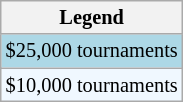<table class="wikitable" style="font-size:85%">
<tr>
<th>Legend</th>
</tr>
<tr style="background:lightblue;">
<td>$25,000 tournaments</td>
</tr>
<tr style="background:#f0f8ff;">
<td>$10,000 tournaments</td>
</tr>
</table>
